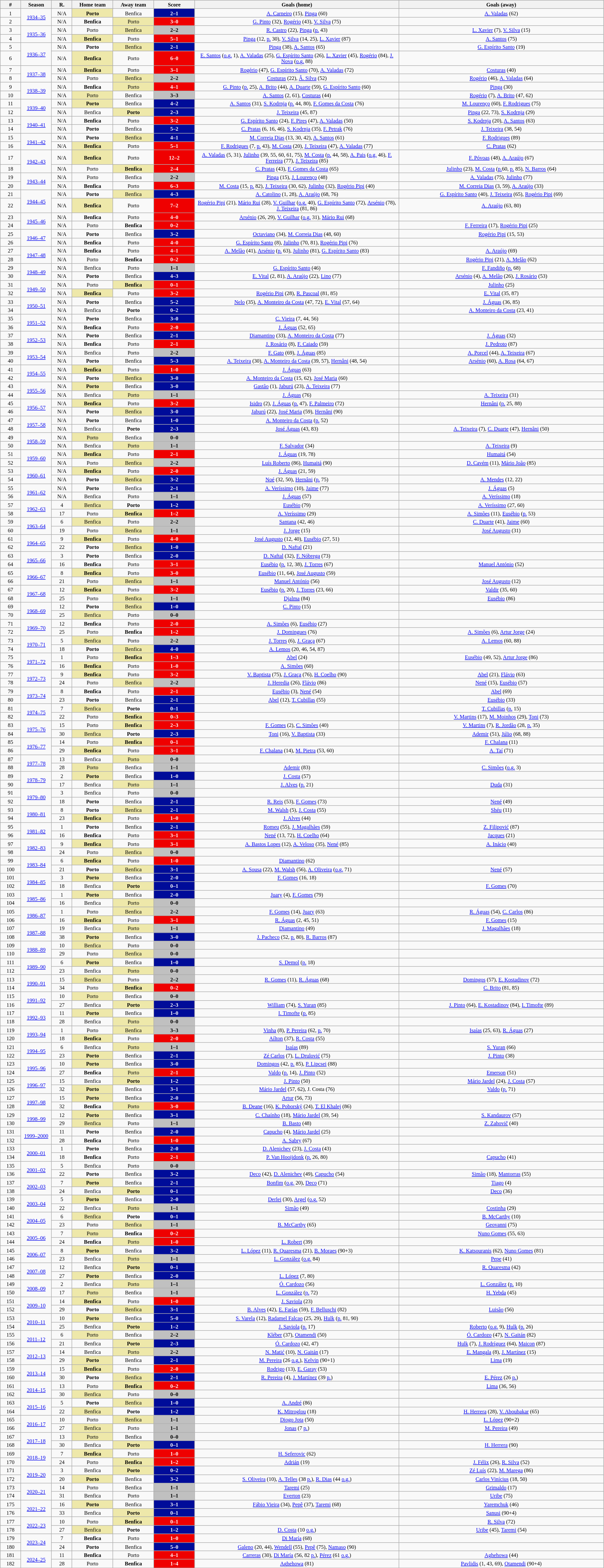<table class="wikitable" style="width:98%; margin:0 left; font-size: 11px">
<tr>
<th width=2%>#</th>
<th class="unsortable" width=3%>Season</th>
<th width=2%>R.</th>
<th width=4%>Home team</th>
<th width=4%>Away team</th>
<th width=4%>Score</th>
<th width=20%>Goals (home)</th>
<th width=20%>Goals (away)</th>
</tr>
<tr style="text-align:center;">
<td>1</td>
<td rowspan="2"><a href='#'>1934–35</a></td>
<td>N/A</td>
<td bgcolor="#EEE8AA"><strong>Porto</strong></td>
<td>Benfica</td>
<td style="color:white; background:#000C99"><strong>2–1</strong></td>
<td><a href='#'>A. Carneiro</a> (15), <a href='#'>Pinga</a> (60)</td>
<td><a href='#'>A. Valadas</a> (62)</td>
</tr>
<tr style="text-align:center;">
<td>2</td>
<td>N/A</td>
<td><strong>Benfica</strong></td>
<td bgcolor="#EEE8AA">Porto</td>
<td style="color:white; background:#EF0000"><strong>3–0</strong></td>
<td><a href='#'>G. Pinto</a> (32), <a href='#'>Rogério</a> (43), <a href='#'>V. Silva</a> (75)</td>
<td></td>
</tr>
<tr style="text-align:center;">
<td>3</td>
<td rowspan="2"><a href='#'>1935–36</a></td>
<td>N/A</td>
<td>Porto</td>
<td bgcolor="#EEE8AA">Benfica</td>
<td style="background:silver;"><strong>2–2</strong></td>
<td><a href='#'>R. Castro</a> (22), <a href='#'>Pinga</a> (<a href='#'>p.</a> 43)</td>
<td><a href='#'>L. Xavier</a> (7), <a href='#'>V. Silva</a> (15)</td>
</tr>
<tr style="text-align:center;">
<td>4</td>
<td>N/A</td>
<td bgcolor="#EEE8AA"><strong>Benfica</strong></td>
<td>Porto</td>
<td style="color:white; background:#EF0000"><strong>5–1</strong></td>
<td><a href='#'>Pinga</a> (12, <a href='#'>p.</a> 30), <a href='#'>V. Silva</a> (14, 25), <a href='#'>L. Xavier</a> (87)</td>
<td><a href='#'>A. Santos</a> (75)</td>
</tr>
<tr style="text-align:center;">
<td>5</td>
<td rowspan="2"><a href='#'>1936–37</a></td>
<td>N/A</td>
<td><strong>Porto</strong></td>
<td bgcolor="#EEE8AA">Benfica</td>
<td style="color:white; background:#000C99"><strong>2–1</strong></td>
<td><a href='#'>Pinga</a> (38), <a href='#'>A. Santos</a> (65)</td>
<td><a href='#'>G. Espírito Santo</a> (19)</td>
</tr>
<tr style="text-align:center;">
<td>6</td>
<td>N/A</td>
<td bgcolor="#EEE8AA"><strong>Benfica</strong></td>
<td>Porto</td>
<td style="color:white; background:#EF0000"><strong>6–0</strong></td>
<td><a href='#'>E. Santos</a> (<a href='#'>o.g.</a> 1), <a href='#'>A. Valadas</a> (25), <a href='#'>G. Espírito Santo</a> (26), <a href='#'>L. Xavier</a> (45), <a href='#'>Rogério</a> (84), <a href='#'>J. Nova</a> (<a href='#'>o.g.</a> 88)</td>
<td></td>
</tr>
<tr style="text-align:center;">
<td>7</td>
<td rowspan="2"><a href='#'>1937–38</a></td>
<td>N/A</td>
<td bgcolor="#EEE8AA"><strong>Benfica</strong></td>
<td>Porto</td>
<td style="color:white; background:#EF0000"><strong>3–1</strong></td>
<td><a href='#'>Rogério</a> (47), <a href='#'>G. Espírito Santo</a> (70), <a href='#'>A. Valadas</a> (72)</td>
<td><a href='#'>Costuras</a> (40)</td>
</tr>
<tr style="text-align:center;">
<td>8</td>
<td>N/A</td>
<td>Porto</td>
<td bgcolor="#EEE8AA">Benfica</td>
<td style="background:silver;"><strong>2–2</strong></td>
<td><a href='#'>Costuras</a> (22), <a href='#'>Â. Silva</a> (52)</td>
<td><a href='#'>Rogério</a> (46), <a href='#'>A. Valadas</a> (64)</td>
</tr>
<tr style="text-align:center;">
<td>9</td>
<td rowspan="2"><a href='#'>1938–39</a></td>
<td>N/A</td>
<td><strong>Benfica</strong></td>
<td bgcolor="#EEE8AA">Porto</td>
<td style="color:white; background:#EF0000"><strong>4–1</strong></td>
<td><a href='#'>G. Pinto</a> (<a href='#'>p.</a> 25), <a href='#'>A. Brito</a> (44), <a href='#'>A. Duarte</a> (59), <a href='#'>G. Espírito Santo</a> (60)</td>
<td><a href='#'>Pinga</a> (30)</td>
</tr>
<tr style="text-align:center;">
<td>10</td>
<td>N/A</td>
<td bgcolor="#EEE8AA">Porto</td>
<td>Benfica</td>
<td style="background:silver;"><strong>3–3</strong></td>
<td><a href='#'>A. Santos</a> (2, 61), <a href='#'>Costuras</a> (44)</td>
<td><a href='#'>Rogério</a> (7), <a href='#'>A. Brito</a> (47, 62)</td>
</tr>
<tr style="text-align:center;">
<td>11</td>
<td rowspan="2"><a href='#'>1939–40</a></td>
<td>N/A</td>
<td bgcolor="#EEE8AA"><strong>Porto</strong></td>
<td>Benfica</td>
<td style="color:white; background:#000C99"><strong>4–2</strong></td>
<td><a href='#'>A. Santos</a> (31), <a href='#'>S. Kodrnja</a> (<a href='#'>p.</a> 44, 80), <a href='#'>F. Gomes da Costa</a> (76)</td>
<td><a href='#'>M. Lourenço</a> (60), <a href='#'>F. Rodrigues</a> (75)</td>
</tr>
<tr style="text-align:center;">
<td>12</td>
<td>N/A</td>
<td>Benfica</td>
<td bgcolor="#EEE8AA"><strong>Porto</strong></td>
<td style="color:white; background:#000C99"><strong>2–3</strong></td>
<td><a href='#'>J. Teixeira</a> (45, 87)</td>
<td><a href='#'>Pinga</a> (22, 73), <a href='#'>S. Kodrnja</a> (29)</td>
</tr>
<tr style="text-align:center;">
<td>13</td>
<td rowspan="2"><a href='#'>1940–41</a></td>
<td>N/A</td>
<td><strong>Benfica</strong></td>
<td>Porto</td>
<td style="color:white; background:#EF0000"><strong>3–2</strong></td>
<td><a href='#'>G. Espírito Santo</a> (24), <a href='#'>F. Pires</a> (47), <a href='#'>A. Valadas</a> (50)</td>
<td><a href='#'>S. Kodrnja</a> (20), <a href='#'>A. Santos</a> (63)</td>
</tr>
<tr style="text-align:center;">
<td>14</td>
<td>N/A</td>
<td><strong>Porto</strong></td>
<td>Benfica</td>
<td style="color:white; background:#000C99"><strong>5–2</strong></td>
<td><a href='#'>C. Pratas</a> (6, 16, 46), <a href='#'>S. Kodrnja</a> (35), <a href='#'>F. Petrak</a> (76)</td>
<td><a href='#'>J. Teixeira</a> (38, 54)</td>
</tr>
<tr style="text-align:center;">
<td>15</td>
<td rowspan="2"><a href='#'>1941–42</a></td>
<td>N/A</td>
<td><strong>Porto</strong></td>
<td bgcolor="#EEE8AA">Benfica</td>
<td style="color:white; background:#000C99"><strong>4–1</strong></td>
<td><a href='#'>M. Correia Dias</a> (13, 30, 42), <a href='#'>A. Santos</a> (61)</td>
<td><a href='#'>F. Rodrigues</a> (89)</td>
</tr>
<tr style="text-align:center;">
<td>16</td>
<td>N/A</td>
<td bgcolor="#EEE8AA"><strong>Benfica</strong></td>
<td>Porto</td>
<td style="color:white; background:#EF0000"><strong>5–1</strong></td>
<td><a href='#'>F. Rodrigues</a> (7, <a href='#'>p.</a> 43), <a href='#'>M. Costa</a> (20), <a href='#'>J. Teixeira</a> (47), <a href='#'>A. Valadas</a> (77)</td>
<td><a href='#'>C. Pratas</a> (62)</td>
</tr>
<tr style="text-align:center;">
<td>17</td>
<td rowspan="2"><a href='#'>1942–43</a></td>
<td>N/A</td>
<td bgcolor="#EEE8AA"><strong>Benfica</strong></td>
<td>Porto</td>
<td style="color:white; background:#EF0000"><strong>12–2</strong></td>
<td><a href='#'>A. Valadas</a> (5, 31), <a href='#'>Julinho</a> (39, 55, 60, 61, 75), <a href='#'>M. Costa</a> (<a href='#'>p.</a> 44, 58), <a href='#'>A. Pais</a> (<a href='#'>o.g.</a> 46), <a href='#'>F. Ferreira</a> (77), <a href='#'>J. Teixeira</a> (85)</td>
<td><a href='#'>F. Póvoas</a> (48), <a href='#'>A. Araújo</a> (67)</td>
</tr>
<tr style="text-align:center;">
<td>18</td>
<td>N/A</td>
<td>Porto</td>
<td bgcolor="#EEE8AA"><strong>Benfica</strong></td>
<td style="color:white; background:#EF0000"><strong>2–4</strong></td>
<td><a href='#'>C. Pratas</a> (43), <a href='#'>F. Gomes da Costa</a> (65)</td>
<td><a href='#'>Julinho</a> (23),  <a href='#'>M. Costa</a> (<a href='#'>p.</a>60, <a href='#'>p.</a> 85), <a href='#'>N. Barros</a> (64)</td>
</tr>
<tr style="text-align:center;">
<td>19</td>
<td rowspan="2"><a href='#'>1943–44</a></td>
<td>N/A</td>
<td>Porto</td>
<td>Benfica</td>
<td style="background:silver;"><strong>2–2</strong></td>
<td><a href='#'>Pinga</a> (15), <a href='#'>J. Lourenço</a> (48)</td>
<td><a href='#'>A. Valadas</a> (75), <a href='#'>Julinho</a> (77)</td>
</tr>
<tr style="text-align:center;">
<td>20</td>
<td>N/A</td>
<td><strong>Benfica</strong></td>
<td>Porto</td>
<td style="color:white; background:#EF0000"><strong>6–3</strong></td>
<td><a href='#'>M. Costa</a> (15, <a href='#'>p.</a> 82), <a href='#'>J. Teixeira</a> (30, 62), <a href='#'>Julinho</a> (32), <a href='#'>Rogério Pipi</a> (40)</td>
<td><a href='#'>M. Correia Dias</a> (3, 59), <a href='#'>A. Araújo</a> (33)</td>
</tr>
<tr style="text-align:center;">
<td>21</td>
<td rowspan="2"><a href='#'>1944–45</a></td>
<td>N/A</td>
<td><strong>Porto</strong></td>
<td bgcolor="#EEE8AA">Benfica</td>
<td style="color:white; background:#000C99"><strong>4–3</strong></td>
<td><a href='#'>A. Catolino</a> (1, 28), <a href='#'>A. Araújo</a> (68, 76)</td>
<td><a href='#'>G. Espírito Santo</a> (40), <a href='#'>J. Teixeira</a> (65), <a href='#'>Rogério Pipi</a> (69)</td>
</tr>
<tr style="text-align:center;">
<td>22</td>
<td>N/A</td>
<td bgcolor="#EEE8AA"><strong>Benfica</strong></td>
<td>Porto</td>
<td style="color:white; background:#EF0000"><strong>7–2</strong></td>
<td><a href='#'>Rogério Pipi</a> (21), <a href='#'>Mário Rui</a> (28), <a href='#'>V. Guilhar</a> (<a href='#'>o.g.</a> 40), <a href='#'>G. Espírito Santo</a> (72), <a href='#'>Arsénio</a> (78), <a href='#'>J. Teixeira</a> (81, 86)</td>
<td><a href='#'>A. Araújo</a> (63, 80)</td>
</tr>
<tr style="text-align:center;">
<td>23</td>
<td rowspan="2"><a href='#'>1945–46</a></td>
<td>N/A</td>
<td><strong>Benfica</strong></td>
<td>Porto</td>
<td style="color:white; background:#EF0000"><strong>4–0</strong></td>
<td><a href='#'>Arsénio</a> (26, 29), <a href='#'>V. Guilhar</a> (<a href='#'>o.g.</a> 31), <a href='#'>Mário Rui</a> (68)</td>
<td></td>
</tr>
<tr style="text-align:center;">
<td>24</td>
<td>N/A</td>
<td>Porto</td>
<td><strong>Benfica</strong></td>
<td style="color:white; background:#EF0000"><strong>0–2</strong></td>
<td></td>
<td><a href='#'>F. Ferreira</a> (17), <a href='#'>Rogério Pipi</a> (25)</td>
</tr>
<tr style="text-align:center;">
<td>25</td>
<td rowspan="2"><a href='#'>1946–47</a></td>
<td>N/A</td>
<td><strong>Porto</strong></td>
<td>Benfica</td>
<td style="color:white; background:#000C99"><strong>3–2</strong></td>
<td><a href='#'>Octaviano</a> (34), <a href='#'>M. Correia Dias</a> (48, 60)</td>
<td><a href='#'>Rogério Pipi</a> (15, 53)</td>
</tr>
<tr style="text-align:center;">
<td>26</td>
<td>N/A</td>
<td><strong>Benfica</strong></td>
<td>Porto</td>
<td style="color:white; background:#EF0000"><strong>4–0</strong></td>
<td><a href='#'>G. Espírito Santo</a> (8), <a href='#'>Julinho</a> (70, 81), <a href='#'>Rogério Pipi</a> (76)</td>
<td></td>
</tr>
<tr style="text-align:center;">
<td>27</td>
<td rowspan="2"><a href='#'>1947–48</a></td>
<td>N/A</td>
<td><strong>Benfica</strong></td>
<td>Porto</td>
<td style="color:white; background:#EF0000"><strong>4–1</strong></td>
<td><a href='#'>A. Melão</a> (41), <a href='#'>Arsénio</a> (<a href='#'>p.</a> 63), <a href='#'>Julinho</a> (81), <a href='#'>G. Espírito Santo</a> (83)</td>
<td><a href='#'>A. Araújo</a> (69)</td>
</tr>
<tr style="text-align:center;">
<td>28</td>
<td>N/A</td>
<td>Porto</td>
<td><strong>Benfica</strong></td>
<td style="color:white; background:#EF0000"><strong>0–2</strong></td>
<td></td>
<td><a href='#'>Rogério Pipi</a> (21), <a href='#'>A. Melão</a> (62)</td>
</tr>
<tr style="text-align:center;">
<td>29</td>
<td rowspan="2"><a href='#'>1948–49</a></td>
<td>N/A</td>
<td>Benfica</td>
<td>Porto</td>
<td style="background:silver;"><strong>1–1</strong></td>
<td><a href='#'>G. Espírito Santo</a> (46)</td>
<td><a href='#'>F. Fandiño</a> (<a href='#'>p.</a> 68)</td>
</tr>
<tr style="text-align:center;">
<td>30</td>
<td>N/A</td>
<td><strong>Porto</strong></td>
<td>Benfica</td>
<td style="color:white; background:#000C99"><strong>4–3</strong></td>
<td><a href='#'>E. Vital</a> (2, 81), <a href='#'>A. Araújo</a> (22), <a href='#'>Lino</a> (77)</td>
<td><a href='#'>Arsénio</a> (4), <a href='#'>A. Melão</a> (26), <a href='#'>J. Rosário</a> (53)</td>
</tr>
<tr style="text-align:center;">
<td>31</td>
<td rowspan="2"><a href='#'>1949–50</a></td>
<td>N/A</td>
<td>Porto</td>
<td bgcolor="#EEE8AA"><strong>Benfica</strong></td>
<td style="color:white; background:#EF0000"><strong>0–1</strong></td>
<td></td>
<td><a href='#'>Julinho</a> (25)</td>
</tr>
<tr style="text-align:center;">
<td>32</td>
<td>N/A</td>
<td bgcolor="#EEE8AA"><strong>Benfica</strong></td>
<td>Porto</td>
<td style="color:white; background:#EF0000"><strong>3–2</strong></td>
<td><a href='#'>Rogério Pipi</a> (28), <a href='#'>R. Pascoal</a> (81, 85)</td>
<td><a href='#'>E. Vital</a> (35, 87)</td>
</tr>
<tr style="text-align:center;">
<td>33</td>
<td rowspan="2"><a href='#'>1950–51</a></td>
<td>N/A</td>
<td><strong>Porto</strong></td>
<td>Benfica</td>
<td style="color:white; background:#000C99"><strong>5–2</strong></td>
<td><a href='#'>Nelo</a> (35), <a href='#'>A. Monteiro da Costa</a> (47, 72), <a href='#'>E. Vital</a> (57, 64)</td>
<td><a href='#'>J. Águas</a> (36, 85)</td>
</tr>
<tr style="text-align:center;">
<td>34</td>
<td>N/A</td>
<td>Benfica</td>
<td><strong>Porto</strong></td>
<td style="color:white; background:#000C99"><strong>0–2</strong></td>
<td></td>
<td><a href='#'>A. Monteiro da Costa</a> (23, 41)</td>
</tr>
<tr style="text-align:center;">
<td>35</td>
<td rowspan="2"><a href='#'>1951–52</a></td>
<td>N/A</td>
<td><strong>Porto</strong></td>
<td>Benfica</td>
<td style="color:white; background:#000C99"><strong>3–0</strong></td>
<td><a href='#'>C. Vieira</a> (7, 44, 56)</td>
<td></td>
</tr>
<tr style="text-align:center;">
<td>36</td>
<td>N/A</td>
<td><strong>Benfica</strong></td>
<td>Porto</td>
<td style="color:white; background:#EF0000"><strong>2–0</strong></td>
<td><a href='#'>J. Águas</a> (52, 65)</td>
<td></td>
</tr>
<tr style="text-align:center;">
<td>37</td>
<td rowspan="2"><a href='#'>1952–53</a></td>
<td>N/A</td>
<td><strong>Porto</strong></td>
<td>Benfica</td>
<td style="color:white; background:#000C99"><strong>2–1</strong></td>
<td><a href='#'>Diamantino</a> (33), <a href='#'>A. Monteiro da Costa</a> (77)</td>
<td><a href='#'>J. Águas</a> (32)</td>
</tr>
<tr style="text-align:center;">
<td>38</td>
<td>N/A</td>
<td><strong>Benfica</strong></td>
<td>Porto</td>
<td style="color:white; background:#EF0000"><strong>2–1</strong></td>
<td><a href='#'>J. Rosário</a> (8), <a href='#'>F. Caiado</a> (59)</td>
<td><a href='#'>J. Pedroto</a> (87)</td>
</tr>
<tr style="text-align:center;">
<td>39</td>
<td rowspan="2"><a href='#'>1953–54</a></td>
<td>N/A</td>
<td>Benfica</td>
<td>Porto</td>
<td style="background:silver;"><strong>2–2</strong></td>
<td><a href='#'>F. Gato</a> (69), <a href='#'>J. Águas</a> (85)</td>
<td><a href='#'>A. Porcel</a> (44), <a href='#'>A. Teixeira</a> (67)</td>
</tr>
<tr style="text-align:center;">
<td>40</td>
<td>N/A</td>
<td><strong>Porto</strong></td>
<td>Benfica</td>
<td style="color:white; background:#000C99"><strong>5–3</strong></td>
<td><a href='#'>A. Teixeira</a> (30), <a href='#'>A. Monteiro da Costa</a> (39, 57), <a href='#'>Hernâni</a> (48, 54)</td>
<td><a href='#'>Arsénio</a> (60), <a href='#'>A. Rosa</a> (64, 67)</td>
</tr>
<tr style="text-align:center;">
<td>41</td>
<td rowspan="2"><a href='#'>1954–55</a></td>
<td>N/A</td>
<td bgcolor="#EEE8AA"><strong>Benfica</strong></td>
<td>Porto</td>
<td style="color:white; background:#EF0000"><strong>1–0</strong></td>
<td><a href='#'>J. Águas</a> (63)</td>
<td></td>
</tr>
<tr style="text-align:center;">
<td>42</td>
<td>N/A</td>
<td><strong>Porto</strong></td>
<td bgcolor="#EEE8AA">Benfica</td>
<td style="color:white; background:#000C99"><strong>3–0</strong></td>
<td><a href='#'>A. Monteiro da Costa</a> (15, 62), <a href='#'>José Maria</a> (60)</td>
<td></td>
</tr>
<tr style="text-align:center;">
<td>43</td>
<td rowspan="2"><a href='#'>1955–56</a></td>
<td>N/A</td>
<td bgcolor="#EEE8AA"><strong>Porto</strong></td>
<td>Benfica</td>
<td style="color:white; background:#000C99"><strong>3–0</strong></td>
<td><a href='#'>Gastão</a> (1), <a href='#'>Jaburú</a> (23), <a href='#'>A. Teixeira</a> (77)</td>
<td></td>
</tr>
<tr style="text-align:center;">
<td>44</td>
<td>N/A</td>
<td>Benfica</td>
<td bgcolor="#EEE8AA">Porto</td>
<td style="background:silver;"><strong>1–1</strong></td>
<td><a href='#'>J. Águas</a> (76)</td>
<td><a href='#'>A. Teixeira</a> (31)</td>
</tr>
<tr style="text-align:center;">
<td>45</td>
<td rowspan="2"><a href='#'>1956–57</a></td>
<td>N/A</td>
<td bgcolor="#EEE8AA"><strong>Benfica</strong></td>
<td>Porto</td>
<td style="color:white; background:#EF0000"><strong>3–2</strong></td>
<td><a href='#'>Isidro</a> (2), <a href='#'>J. Águas</a> (<a href='#'>p.</a> 47), <a href='#'>F. Palmeiro</a> (72)</td>
<td><a href='#'>Hernâni</a> (<a href='#'>p.</a> 25, 88)</td>
</tr>
<tr style="text-align:center;">
<td>46</td>
<td>N/A</td>
<td><strong>Porto</strong></td>
<td bgcolor="#EEE8AA">Benfica</td>
<td style="color:white; background:#000C99"><strong>3–0</strong></td>
<td><a href='#'>Jaburú</a> (22), <a href='#'>José Maria</a> (59), <a href='#'>Hernâni</a> (90)</td>
<td></td>
</tr>
<tr style="text-align:center;">
<td>47</td>
<td rowspan="2"><a href='#'>1957–58</a></td>
<td>N/A</td>
<td><strong>Porto</strong></td>
<td>Benfica</td>
<td style="color:white; background:#000C99"><strong>1–0</strong></td>
<td><a href='#'>A. Monteiro da Costa</a> (<a href='#'>p.</a> 52)</td>
<td></td>
</tr>
<tr style="text-align:center;">
<td>48</td>
<td>N/A</td>
<td>Benfica</td>
<td><strong>Porto</strong></td>
<td style="color:white; background:#000C99"><strong>2–3</strong></td>
<td><a href='#'>José Águas</a> (43, 83)</td>
<td><a href='#'>A. Teixeira</a> (7), <a href='#'>C. Duarte</a> (47), <a href='#'>Hernâni</a> (50)</td>
</tr>
<tr style="text-align:center;">
<td>49</td>
<td rowspan="2"><a href='#'>1958–59</a></td>
<td>N/A</td>
<td bgcolor="#EEE8AA">Porto</td>
<td>Benfica</td>
<td style="background:silver;"><strong>0–0</strong></td>
<td></td>
<td></td>
</tr>
<tr style="text-align:center;">
<td>50</td>
<td>N/A</td>
<td>Benfica</td>
<td bgcolor="#EEE8AA">Porto</td>
<td style="background:silver;"><strong>1–1</strong></td>
<td><a href='#'>F. Salvador</a> (34)</td>
<td><a href='#'>A. Teixeira</a> (9)</td>
</tr>
<tr style="text-align:center;">
<td>51</td>
<td rowspan="2"><a href='#'>1959–60</a></td>
<td>N/A</td>
<td bgcolor="#EEE8AA"><strong>Benfica</strong></td>
<td>Porto</td>
<td style="color:white; background:#EF0000"><strong>2–1</strong></td>
<td><a href='#'>J. Águas</a> (19, 78)</td>
<td><a href='#'>Humaitá</a> (54)</td>
</tr>
<tr style="text-align:center;">
<td>52</td>
<td>N/A</td>
<td>Porto</td>
<td bgcolor="#EEE8AA">Benfica</td>
<td style="background:silver;"><strong>2–2</strong></td>
<td><a href='#'>Luís Roberto</a> (86), <a href='#'>Humaitá</a> (90)</td>
<td><a href='#'>D. Cavém</a> (11), <a href='#'>Mário João</a> (85)</td>
</tr>
<tr style="text-align:center;">
<td>53</td>
<td rowspan="2"><a href='#'>1960–61</a></td>
<td>N/A</td>
<td bgcolor="#EEE8AA"><strong>Benfica</strong></td>
<td>Porto</td>
<td style="color:white; background:#EF0000"><strong>2–0</strong></td>
<td><a href='#'>J. Águas</a> (21, 59)</td>
<td></td>
</tr>
<tr style="text-align:center;">
<td>54</td>
<td>N/A</td>
<td><strong>Porto</strong></td>
<td bgcolor="#EEE8AA">Benfica</td>
<td style="color:white; background:#000C99"><strong>3–2</strong></td>
<td><a href='#'>Noé</a> (32, 50), <a href='#'>Hernâni</a> (<a href='#'>p.</a> 75)</td>
<td><a href='#'>A. Mendes</a> (12, 22)</td>
</tr>
<tr style="text-align:center;">
<td>55</td>
<td rowspan="2"><a href='#'>1961–62</a></td>
<td>N/A</td>
<td><strong>Porto</strong></td>
<td>Benfica</td>
<td style="color:white; background:#000C99"><strong>2–1</strong></td>
<td><a href='#'>A. Veríssimo</a> (10), <a href='#'>Jaime</a> (77)</td>
<td><a href='#'>J. Águas</a> (5)</td>
</tr>
<tr style="text-align:center;">
<td>56</td>
<td>N/A</td>
<td>Benfica</td>
<td>Porto</td>
<td style="background:silver;"><strong>1–1</strong></td>
<td><a href='#'>J. Águas</a> (57)</td>
<td><a href='#'>A. Veríssimo</a> (18)</td>
</tr>
<tr style="text-align:center;">
<td>57</td>
<td rowspan="2"><a href='#'>1962–63</a></td>
<td>4</td>
<td bgcolor="#EEE8AA">Benfica</td>
<td><strong>Porto</strong></td>
<td style="color:white; background:#000C99"><strong>1–2</strong></td>
<td><a href='#'>Eusébio</a> (79)</td>
<td><a href='#'>A. Veríssimo</a> (27, 60)</td>
</tr>
<tr style="text-align:center;">
<td>58</td>
<td>17</td>
<td>Porto</td>
<td bgcolor="#EEE8AA"><strong>Benfica</strong></td>
<td style="color:white; background:#EF0000"><strong>1–2</strong></td>
<td><a href='#'>A. Veríssimo</a> (29)</td>
<td><a href='#'>A. Simões</a> (11), <a href='#'>Eusébio</a> (<a href='#'>p.</a> 53)</td>
</tr>
<tr style="text-align:center;">
<td>59</td>
<td rowspan="2"><a href='#'>1963–64</a></td>
<td>6</td>
<td bgcolor="#EEE8AA">Benfica</td>
<td>Porto</td>
<td style="background:silver;"><strong>2–2</strong></td>
<td><a href='#'>Santana</a> (42, 46)</td>
<td><a href='#'>C. Duarte</a> (41), <a href='#'>Jaime</a> (60)</td>
</tr>
<tr style="text-align:center;">
<td>60</td>
<td>19</td>
<td>Porto</td>
<td bgcolor="#EEE8AA">Benfica</td>
<td style="background:silver;"><strong>1–1</strong></td>
<td><a href='#'>J. Jorge</a> (15)</td>
<td><a href='#'>José Augusto</a> (31)</td>
</tr>
<tr style="text-align:center;">
<td>61</td>
<td rowspan="2"><a href='#'>1964–65</a></td>
<td>9</td>
<td bgcolor="#EEE8AA"><strong>Benfica</strong></td>
<td>Porto</td>
<td style="color:white; background:#EF0000"><strong>4–0</strong></td>
<td><a href='#'>José Augusto</a> (12, 40), <a href='#'>Eusébio</a> (27, 51)</td>
<td></td>
</tr>
<tr style="text-align:center;">
<td>62</td>
<td>22</td>
<td><strong>Porto</strong></td>
<td bgcolor="#EEE8AA">Benfica</td>
<td style="color:white; background:#000C99"><strong>1–0</strong></td>
<td><a href='#'>D. Naftal</a> (21)</td>
<td></td>
</tr>
<tr style="text-align:center;">
<td>63</td>
<td rowspan="2"><a href='#'>1965–66</a></td>
<td>3</td>
<td><strong>Porto</strong></td>
<td>Benfica</td>
<td style="color:white; background:#000C99"><strong>2–0</strong></td>
<td><a href='#'>D. Naftal</a> (32), <a href='#'>F. Nóbrega</a> (73)</td>
<td></td>
</tr>
<tr style="text-align:center;">
<td>64</td>
<td>16</td>
<td><strong>Benfica</strong></td>
<td>Porto</td>
<td style="color:white; background:#EF0000"><strong>3–1</strong></td>
<td><a href='#'>Eusébio</a> (<a href='#'>p.</a> 12, 38), <a href='#'>J. Torres</a> (67)</td>
<td><a href='#'>Manuel António</a> (52)</td>
</tr>
<tr style="text-align:center;">
<td>65</td>
<td rowspan="2"><a href='#'>1966–67</a></td>
<td>8</td>
<td bgcolor="#EEE8AA"><strong>Benfica</strong></td>
<td>Porto</td>
<td style="color:white; background:#EF0000"><strong>3–0</strong></td>
<td><a href='#'>Eusébio</a> (11, 64), <a href='#'>José Augusto</a> (59)</td>
<td></td>
</tr>
<tr style="text-align:center;">
<td>66</td>
<td>21</td>
<td>Porto</td>
<td bgcolor="#EEE8AA">Benfica</td>
<td style="background:silver;"><strong>1–1</strong></td>
<td><a href='#'>Manuel António</a> (56)</td>
<td><a href='#'>José Augusto</a> (12)</td>
</tr>
<tr style="text-align:center;">
<td>67</td>
<td rowspan="2"><a href='#'>1967–68</a></td>
<td>12</td>
<td bgcolor="#EEE8AA"><strong>Benfica</strong></td>
<td>Porto</td>
<td style="color:white; background:#EF0000"><strong>3–2</strong></td>
<td><a href='#'>Eusébio</a> (<a href='#'>p.</a> 20), <a href='#'>J. Torres</a> (23, 66)</td>
<td><a href='#'>Valdir</a> (35, 60)</td>
</tr>
<tr style="text-align:center;">
<td>68</td>
<td>25</td>
<td>Porto</td>
<td bgcolor="#EEE8AA">Benfica</td>
<td style="background:silver;"><strong>1–1</strong></td>
<td><a href='#'>Djalma</a> (84)</td>
<td><a href='#'>Eusébio</a> (86)</td>
</tr>
<tr style="text-align:center;">
<td>69</td>
<td rowspan="2"><a href='#'>1968–69</a></td>
<td>12</td>
<td><strong>Porto</strong></td>
<td bgcolor="#EEE8AA">Benfica</td>
<td style="color:white; background:#000C99"><strong>1–0</strong></td>
<td><a href='#'>C. Pinto</a> (15)</td>
<td></td>
</tr>
<tr style="text-align:center;">
<td>70</td>
<td>25</td>
<td bgcolor="#EEE8AA">Benfica</td>
<td>Porto</td>
<td style="background:silver;"><strong>0–0</strong></td>
<td></td>
<td></td>
</tr>
<tr style="text-align:center;">
<td>71</td>
<td rowspan="2"><a href='#'>1969–70</a></td>
<td>12</td>
<td><strong>Benfica</strong></td>
<td>Porto</td>
<td style="color:white; background:#EF0000"><strong>2–0</strong></td>
<td><a href='#'>A. Simões</a> (6), <a href='#'>Eusébio</a> (27)</td>
<td></td>
</tr>
<tr style="text-align:center;">
<td>72</td>
<td>25</td>
<td>Porto</td>
<td><strong>Benfica</strong></td>
<td style="color:white; background:#EF0000"><strong>1–2</strong></td>
<td><a href='#'>J. Domingues</a> (76)</td>
<td><a href='#'>A. Simões</a> (6), <a href='#'>Artur Jorge</a> (24)</td>
</tr>
<tr style="text-align:center;">
<td>73</td>
<td rowspan="2"><a href='#'>1970–71</a></td>
<td>5</td>
<td bgcolor="#EEE8AA">Benfica</td>
<td>Porto</td>
<td style="background:silver;"><strong>2–2</strong></td>
<td><a href='#'>J. Torres</a> (6), <a href='#'>J. Graça</a> (67)</td>
<td><a href='#'>A. Lemos</a> (60, 88)</td>
</tr>
<tr style="text-align:center;">
<td>74</td>
<td>18</td>
<td><strong>Porto</strong></td>
<td bgcolor="#EEE8AA">Benfica</td>
<td style="color:white; background:#000C99"><strong>4–0</strong></td>
<td><a href='#'>A. Lemos</a> (20, 46, 54, 87)</td>
<td></td>
</tr>
<tr style="text-align:center;">
<td>75</td>
<td rowspan="2"><a href='#'>1971–72</a></td>
<td>1</td>
<td>Porto</td>
<td bgcolor="#EEE8AA"><strong>Benfica</strong></td>
<td style="color:white; background:#EF0000"><strong>1–3</strong></td>
<td><a href='#'>Abel</a> (24)</td>
<td><a href='#'>Eusébio</a> (49, 52), <a href='#'>Artur Jorge</a> (86)</td>
</tr>
<tr style="text-align:center;">
<td>76</td>
<td>16</td>
<td bgcolor="#EEE8AA"><strong>Benfica</strong></td>
<td>Porto</td>
<td style="color:white; background:#EF0000"><strong>1–0</strong></td>
<td><a href='#'>A. Simões</a> (60)</td>
<td></td>
</tr>
<tr style="text-align:center;">
<td>77</td>
<td rowspan="2"><a href='#'>1972–73</a></td>
<td>9</td>
<td bgcolor="#EEE8AA"><strong>Benfica</strong></td>
<td>Porto</td>
<td style="color:white; background:#EF0000"><strong>3–2</strong></td>
<td><a href='#'>V. Baptista</a> (75), <a href='#'>J. Graça</a> (76), <a href='#'>H. Coelho</a> (90)</td>
<td><a href='#'>Abel</a> (21), <a href='#'>Flávio</a> (63)</td>
</tr>
<tr style="text-align:center;">
<td>78</td>
<td>24</td>
<td>Porto</td>
<td bgcolor="#EEE8AA">Benfica</td>
<td style="background:silver;"><strong>2–2</strong></td>
<td><a href='#'>J. Heredia</a> (26), <a href='#'>Flávio</a> (86)</td>
<td><a href='#'>Nené</a> (15), <a href='#'>Eusébio</a> (57)</td>
</tr>
<tr style="text-align:center;">
<td>79</td>
<td rowspan="2"><a href='#'>1973–74</a></td>
<td>8</td>
<td><strong>Benfica</strong></td>
<td>Porto</td>
<td style="color:white; background:#EF0000"><strong>2–1</strong></td>
<td><a href='#'>Eusébio</a> (3), <a href='#'>Nené</a> (54)</td>
<td><a href='#'>Abel</a> (69)</td>
</tr>
<tr style="text-align:center;">
<td>80</td>
<td>23</td>
<td><strong>Porto</strong></td>
<td>Benfica</td>
<td style="color:white; background:#000C99"><strong>2–1</strong></td>
<td><a href='#'>Abel</a> (12), <a href='#'>T. Cubillas</a> (55)</td>
<td><a href='#'>Eusébio</a> (33)</td>
</tr>
<tr style="text-align:center;">
<td>81</td>
<td rowspan="2"><a href='#'>1974–75</a></td>
<td>7</td>
<td bgcolor="#EEE8AA">Benfica</td>
<td><strong>Porto</strong></td>
<td style="color:white; background:#000C99"><strong>0–1</strong></td>
<td></td>
<td><a href='#'>T. Cubillas</a> (<a href='#'>p.</a> 15)</td>
</tr>
<tr style="text-align:center;">
<td>82</td>
<td>22</td>
<td>Porto</td>
<td bgcolor="#EEE8AA"><strong>Benfica</strong></td>
<td style="color:white; background:#EF0000"><strong>0–3</strong></td>
<td></td>
<td><a href='#'>V. Martins</a> (17), <a href='#'>M. Moinhos</a> (29), <a href='#'>Toni</a> (73)</td>
</tr>
<tr style="text-align:center;">
<td>83</td>
<td rowspan="2"><a href='#'>1975–76</a></td>
<td>15</td>
<td>Porto</td>
<td bgcolor="#EEE8AA"><strong>Benfica</strong></td>
<td style="color:white; background:#EF0000"><strong>2–3</strong></td>
<td><a href='#'>F. Gomes</a> (2), <a href='#'>C. Simões</a> (40)</td>
<td><a href='#'>V. Martins</a> (7), <a href='#'>R. Jordão</a> (28, <a href='#'>p.</a> 35)</td>
</tr>
<tr style="text-align:center;">
<td>84</td>
<td>30</td>
<td bgcolor="#EEE8AA">Benfica</td>
<td><strong>Porto</strong></td>
<td style="color:white; background:#000C99"><strong>2–3</strong></td>
<td><a href='#'>Toni</a> (16), <a href='#'>V. Baptista</a> (33)</td>
<td><a href='#'>Ademir</a> (51), <a href='#'>Júlio</a> (68, 88)</td>
</tr>
<tr style="text-align:center;">
<td>85</td>
<td rowspan="2"><a href='#'>1976–77</a></td>
<td>14</td>
<td>Porto</td>
<td bgcolor="#EEE8AA"><strong>Benfica</strong></td>
<td style="color:white; background:#EF0000"><strong>0–1</strong></td>
<td></td>
<td><a href='#'>F. Chalana</a> (11)</td>
</tr>
<tr style="text-align:center;">
<td>86</td>
<td>29</td>
<td bgcolor="#EEE8AA"><strong>Benfica</strong></td>
<td>Porto</td>
<td style="color:white; background:#EF0000"><strong>3–1</strong></td>
<td><a href='#'>F. Chalana</a> (14), <a href='#'>M. Pietra</a> (53, 60)</td>
<td><a href='#'>A. Taí</a> (71)</td>
</tr>
<tr style="text-align:center;">
<td>87</td>
<td rowspan="2"><a href='#'>1977–78</a></td>
<td>13</td>
<td>Benfica</td>
<td bgcolor="#EEE8AA">Porto</td>
<td style="background:silver;"><strong>0–0</strong></td>
<td></td>
<td></td>
</tr>
<tr style="text-align:center;">
<td>88</td>
<td>28</td>
<td bgcolor="#EEE8AA">Porto</td>
<td>Benfica</td>
<td style="background:silver;"><strong>1–1</strong></td>
<td><a href='#'>Ademir</a> (83)</td>
<td><a href='#'>C. Simões</a> (<a href='#'>o.g.</a> 3)</td>
</tr>
<tr style="text-align:center;">
<td>89</td>
<td rowspan="2"><a href='#'>1978–79</a></td>
<td>2</td>
<td bgcolor="#EEE8AA"><strong>Porto</strong></td>
<td>Benfica</td>
<td style="color:white; background:#000C99"><strong>1–0</strong></td>
<td><a href='#'>J. Costa</a> (57)</td>
<td></td>
</tr>
<tr style="text-align:center;">
<td>90</td>
<td>17</td>
<td>Benfica</td>
<td bgcolor="#EEE8AA">Porto</td>
<td style="background:silver;"><strong>1–1</strong></td>
<td><a href='#'>J. Alves</a> (<a href='#'>p.</a> 21)</td>
<td><a href='#'>Duda</a> (31)</td>
</tr>
<tr style="text-align:center;">
<td>91</td>
<td rowspan="2"><a href='#'>1979–80</a></td>
<td>3</td>
<td>Benfica</td>
<td>Porto</td>
<td style="background:silver;"><strong>0–0</strong></td>
<td></td>
<td></td>
</tr>
<tr style="text-align:center;">
<td>92</td>
<td>18</td>
<td><strong>Porto</strong></td>
<td>Benfica</td>
<td style="color:white; background:#000C99"><strong>2–1</strong></td>
<td><a href='#'>R. Reis</a> (53), <a href='#'>F. Gomes</a> (73)</td>
<td><a href='#'>Nené</a> (49)</td>
</tr>
<tr style="text-align:center;">
<td>93</td>
<td rowspan="2"><a href='#'>1980–81</a></td>
<td>8</td>
<td><strong>Porto</strong></td>
<td bgcolor="#EEE8AA">Benfica</td>
<td style="color:white; background:#000C99"><strong>2–1</strong></td>
<td><a href='#'>M. Walsh</a> (5), <a href='#'>J. Costa</a> (55)</td>
<td><a href='#'>Shéu</a> (11)</td>
</tr>
<tr style="text-align:center;">
<td>94</td>
<td>23</td>
<td bgcolor="#EEE8AA"><strong>Benfica</strong></td>
<td>Porto</td>
<td style="color:white; background:#EF0000"><strong>1–0</strong></td>
<td><a href='#'>J. Alves</a> (44)</td>
<td></td>
</tr>
<tr style="text-align:center;">
<td>95</td>
<td rowspan="2"><a href='#'>1981–82</a></td>
<td>1</td>
<td><strong>Porto</strong></td>
<td>Benfica</td>
<td style="color:white; background:#000C99"><strong>2–1</strong></td>
<td><a href='#'>Romeu</a> (55), <a href='#'>J. Magalhães</a> (59)</td>
<td><a href='#'>Z. Filipović</a> (87)</td>
</tr>
<tr style="text-align:center;">
<td>96</td>
<td>16</td>
<td><strong>Benfica</strong></td>
<td>Porto</td>
<td style="color:white; background:#EF0000"><strong>3–1</strong></td>
<td><a href='#'>Nené</a> (13, 72), <a href='#'>H. Coelho</a> (64)</td>
<td><a href='#'>Jacques</a> (21)</td>
</tr>
<tr style="text-align:center;">
<td>97</td>
<td rowspan="2"><a href='#'>1982–83</a></td>
<td>9</td>
<td bgcolor="#EEE8AA"><strong>Benfica</strong></td>
<td>Porto</td>
<td style="color:white; background:#EF0000"><strong>3–1</strong></td>
<td><a href='#'>A. Bastos Lopes</a> (12), <a href='#'>A. Veloso</a> (35), <a href='#'>Nené</a> (85)</td>
<td><a href='#'>A. Inácio</a> (40)</td>
</tr>
<tr style="text-align:center;">
<td>98</td>
<td>24</td>
<td>Porto</td>
<td bgcolor="#EEE8AA">Benfica</td>
<td style="background:silver;"><strong>0–0</strong></td>
<td></td>
<td></td>
</tr>
<tr style="text-align:center;">
<td>99</td>
<td rowspan="2"><a href='#'>1983–84</a></td>
<td>6</td>
<td bgcolor="#EEE8AA"><strong>Benfica</strong></td>
<td>Porto</td>
<td style="color:white; background:#EF0000"><strong>1–0</strong></td>
<td><a href='#'>Diamantino</a> (62)</td>
<td></td>
</tr>
<tr style="text-align:center;">
<td>100</td>
<td>21</td>
<td><strong>Porto</strong></td>
<td bgcolor="#EEE8AA">Benfica</td>
<td style="color:white; background:#000C99"><strong>3–1</strong></td>
<td><a href='#'>A. Sousa</a> (22), <a href='#'>M. Walsh</a> (56), <a href='#'>A. Oliveira</a> (<a href='#'>o.g.</a> 71)</td>
<td><a href='#'>Nené</a> (57)</td>
</tr>
<tr style="text-align:center;">
<td>101</td>
<td rowspan="2"><a href='#'>1984–85</a></td>
<td>3</td>
<td bgcolor="#EEE8AA"><strong>Porto</strong></td>
<td>Benfica</td>
<td style="color:white; background:#000C99"><strong>2–0</strong></td>
<td><a href='#'>F. Gomes</a> (16, 18)</td>
<td></td>
</tr>
<tr style="text-align:center;">
<td>102</td>
<td>18</td>
<td>Benfica</td>
<td bgcolor="#EEE8AA"><strong>Porto</strong></td>
<td style="color:white; background:#000C99"><strong>0–1</strong></td>
<td></td>
<td><a href='#'>F. Gomes</a> (70)</td>
</tr>
<tr style="text-align:center;">
<td>103</td>
<td rowspan="2"><a href='#'>1985–86</a></td>
<td>1</td>
<td bgcolor="#EEE8AA"><strong>Porto</strong></td>
<td>Benfica</td>
<td style="color:white; background:#000C99"><strong>2–0</strong></td>
<td><a href='#'>Juary</a> (4), <a href='#'>F. Gomes</a> (79)</td>
<td></td>
</tr>
<tr style="text-align:center;">
<td>104</td>
<td>16</td>
<td>Benfica</td>
<td bgcolor="#EEE8AA">Porto</td>
<td style="background:silver;"><strong>0–0</strong></td>
<td></td>
<td></td>
</tr>
<tr style="text-align:center;">
<td>105</td>
<td rowspan="2"><a href='#'>1986–87</a></td>
<td>1</td>
<td>Porto</td>
<td bgcolor="#EEE8AA">Benfica</td>
<td style="background:silver;"><strong>2–2</strong></td>
<td><a href='#'>F. Gomes</a> (14), <a href='#'>Juary</a> (63)</td>
<td><a href='#'>R. Águas</a> (54), <a href='#'>C. Carlos</a> (86)</td>
</tr>
<tr style="text-align:center;">
<td>106</td>
<td>16</td>
<td bgcolor="#EEE8AA"><strong>Benfica</strong></td>
<td>Porto</td>
<td style="color:white; background:#EF0000"><strong>3–1</strong></td>
<td><a href='#'>R. Águas</a> (2, 45, 51)</td>
<td><a href='#'>F. Gomes</a> (15)</td>
</tr>
<tr style="text-align:center;">
<td>107</td>
<td rowspan="2"><a href='#'>1987–88</a></td>
<td>19</td>
<td>Benfica</td>
<td bgcolor="#EEE8AA">Porto</td>
<td style="background:silver;"><strong>1–1</strong></td>
<td><a href='#'>Diamantino</a> (49)</td>
<td><a href='#'>J. Magalhães</a> (18)</td>
</tr>
<tr style="text-align:center;">
<td>108</td>
<td>38</td>
<td bgcolor="#EEE8AA"><strong>Porto</strong></td>
<td>Benfica</td>
<td style="color:white; background:#000C99"><strong>3–0</strong></td>
<td><a href='#'>J. Pacheco</a> (52, <a href='#'>p.</a> 80), <a href='#'>R. Barros</a> (87)</td>
<td></td>
</tr>
<tr style="text-align:center;">
<td>109</td>
<td rowspan="2"><a href='#'>1988–89</a></td>
<td>10</td>
<td bgcolor="#EEE8AA">Benfica</td>
<td>Porto</td>
<td style="background:silver;"><strong>0–0</strong></td>
<td></td>
<td></td>
</tr>
<tr style="text-align:center;">
<td>110</td>
<td>29</td>
<td>Porto</td>
<td bgcolor="#EEE8AA">Benfica</td>
<td style="background:silver;"><strong>0–0</strong></td>
<td></td>
<td></td>
</tr>
<tr style="text-align:center;">
<td>111</td>
<td rowspan="2"><a href='#'>1989–90</a></td>
<td>6</td>
<td bgcolor="#EEE8AA"><strong>Porto</strong></td>
<td>Benfica</td>
<td style="color:white; background:#000C99"><strong>1–0</strong></td>
<td><a href='#'>S. Demol</a> (<a href='#'>p.</a> 18)</td>
<td></td>
</tr>
<tr style="text-align:center;">
<td>112</td>
<td>23</td>
<td>Benfica</td>
<td bgcolor="#EEE8AA">Porto</td>
<td style="background:silver;"><strong>0–0</strong></td>
<td></td>
<td></td>
</tr>
<tr style="text-align:center;">
<td>113</td>
<td rowspan="2"><a href='#'>1990–91</a></td>
<td>15</td>
<td bgcolor="#EEE8AA">Benfica</td>
<td>Porto</td>
<td style="background:silver;"><strong>2–2</strong></td>
<td><a href='#'>R. Gomes</a> (11), <a href='#'>R. Águas</a> (68)</td>
<td><a href='#'>Domingos</a> (57), <a href='#'>E. Kostadinov</a> (72)</td>
</tr>
<tr style="text-align:center;">
<td>114</td>
<td>34</td>
<td>Porto</td>
<td bgcolor="#EEE8AA"><strong>Benfica</strong></td>
<td style="color:white; background:#EF0000"><strong>0–2</strong></td>
<td></td>
<td><a href='#'>C. Brito</a> (81, 85)</td>
</tr>
<tr style="text-align:center;">
<td>115</td>
<td rowspan="2"><a href='#'>1991–92</a></td>
<td>10</td>
<td bgcolor="#EEE8AA">Porto</td>
<td>Benfica</td>
<td style="background:silver;"><strong>0–0</strong></td>
<td></td>
<td></td>
</tr>
<tr style="text-align:center;">
<td>116</td>
<td>27</td>
<td>Benfica</td>
<td bgcolor="#EEE8AA"><strong>Porto</strong></td>
<td style="color:white; background:#000C99"><strong>2–3</strong></td>
<td><a href='#'>William</a> (74), <a href='#'>S. Yuran</a> (85)</td>
<td><a href='#'>J. Pinto</a> (64), <a href='#'>E. Kostadinov</a> (84), <a href='#'>I. Timofte</a> (89)</td>
</tr>
<tr style="text-align:center;">
<td>117</td>
<td rowspan="2"><a href='#'>1992–93</a></td>
<td>11</td>
<td bgcolor="#EEE8AA"><strong>Porto</strong></td>
<td>Benfica</td>
<td style="color:white; background:#000C99"><strong>1–0</strong></td>
<td><a href='#'>I. Timofte</a> (<a href='#'>p.</a> 85)</td>
<td></td>
</tr>
<tr style="text-align:center;">
<td>118</td>
<td>28</td>
<td>Benfica</td>
<td bgcolor="#EEE8AA">Porto</td>
<td style="background:silver;"><strong>0–0</strong></td>
<td></td>
<td></td>
</tr>
<tr style="text-align:center;">
<td>119</td>
<td rowspan="2"><a href='#'>1993–94</a></td>
<td>1</td>
<td>Porto</td>
<td bgcolor="#EEE8AA">Benfica</td>
<td style="background:silver;"><strong>3–3</strong></td>
<td><a href='#'>Vinha</a> (8), <a href='#'>P. Pereira</a> (62, <a href='#'>p.</a> 70)</td>
<td><a href='#'>Isaías</a> (25, 63), <a href='#'>R. Águas</a> (27)</td>
</tr>
<tr style="text-align:center;">
<td>120</td>
<td>18</td>
<td bgcolor="#EEE8AA"><strong>Benfica</strong></td>
<td>Porto</td>
<td style="color:white; background:#EF0000"><strong>2–0</strong></td>
<td><a href='#'>Aílton</a> (37), <a href='#'>R. Costa</a> (55)</td>
<td></td>
</tr>
<tr style="text-align:center;">
<td>121</td>
<td rowspan="2"><a href='#'>1994–95</a></td>
<td>6</td>
<td>Benfica</td>
<td bgcolor="#EEE8AA">Porto</td>
<td style="background:silver;"><strong>1–1</strong></td>
<td><a href='#'>Isaías</a> (89)</td>
<td><a href='#'>S. Yuran</a> (66)</td>
</tr>
<tr style="text-align:center;">
<td>122</td>
<td>23</td>
<td bgcolor="#EEE8AA"><strong>Porto</strong></td>
<td>Benfica</td>
<td style="color:white; background:#000C99"><strong>2–1</strong></td>
<td><a href='#'>Zé Carlos</a> (7), <a href='#'>L. Drulović</a> (75)</td>
<td><a href='#'>J. Pinto</a> (38)</td>
</tr>
<tr style="text-align:center;">
<td>123</td>
<td rowspan="2"><a href='#'>1995–96</a></td>
<td>10</td>
<td bgcolor="#EEE8AA"><strong>Porto</strong></td>
<td>Benfica</td>
<td style="color:white; background:#000C99"><strong>3–0</strong></td>
<td><a href='#'>Domingos</a> (42, <a href='#'>p.</a> 85), <a href='#'>P. Lipcsei</a> (88)</td>
<td></td>
</tr>
<tr style="text-align:center;">
<td>124</td>
<td>27</td>
<td><strong>Benfica</strong></td>
<td bgcolor="#EEE8AA">Porto</td>
<td style="color:white; background:#EF0000"><strong>2–1</strong></td>
<td><a href='#'>Valdo</a> (<a href='#'>p.</a> 14), <a href='#'>J. Pinto</a> (52)</td>
<td><a href='#'>Emerson</a> (51)</td>
</tr>
<tr style="text-align:center;">
<td>125</td>
<td rowspan="2"><a href='#'>1996–97</a></td>
<td>15</td>
<td>Benfica</td>
<td bgcolor="#EEE8AA"><strong>Porto</strong></td>
<td style="color:white; background:#000C99"><strong>1–2</strong></td>
<td><a href='#'>J. Pinto</a> (50)</td>
<td><a href='#'>Mário Jardel</a> (24), <a href='#'>J. Costa</a> (57)</td>
</tr>
<tr style="text-align:center;">
<td>126</td>
<td>32</td>
<td bgcolor="#EEE8AA"><strong>Porto</strong></td>
<td>Benfica</td>
<td style="color:white; background:#000C99"><strong>3–1</strong></td>
<td><a href='#'>Mário Jardel</a> (57, 62), J. Costa (76)</td>
<td><a href='#'>Valdo</a> (<a href='#'>p.</a> 71)</td>
</tr>
<tr style="text-align:center;">
<td>127</td>
<td rowspan="2"><a href='#'>1997–98</a></td>
<td>15</td>
<td bgcolor="#EEE8AA"><strong>Porto</strong></td>
<td>Benfica</td>
<td style="color:white; background:#000C99"><strong>2–0</strong></td>
<td><a href='#'>Artur</a> (56, 73)</td>
<td></td>
</tr>
<tr style="text-align:center;">
<td>128</td>
<td>32</td>
<td><strong>Benfica</strong></td>
<td bgcolor="#EEE8AA">Porto</td>
<td style="color:white; background:#EF0000"><strong>3–0</strong></td>
<td><a href='#'>B. Deane</a> (16), <a href='#'>K. Poborský</a> (24), <a href='#'>T. El Khalej</a> (86)</td>
<td></td>
</tr>
<tr style="text-align:center;">
<td>129</td>
<td rowspan="2"><a href='#'>1998–99</a></td>
<td>12</td>
<td bgcolor="#EEE8AA"><strong>Porto</strong></td>
<td>Benfica</td>
<td style="color:white; background:#000C99"><strong>3–1</strong></td>
<td><a href='#'>C. Chaínho</a> (18), <a href='#'>Mário Jardel</a> (39, 54)</td>
<td><a href='#'>S. Kandaurov</a> (57)</td>
</tr>
<tr style="text-align:center;">
<td>130</td>
<td>29</td>
<td bgcolor="#EEE8AA">Benfica</td>
<td>Porto</td>
<td style="background:silver;"><strong>1–1</strong></td>
<td><a href='#'>B. Basto</a> (48)</td>
<td><a href='#'>Z. Zahovič</a> (40)</td>
</tr>
<tr style="text-align:center;">
<td>131</td>
<td rowspan="2"><a href='#'>1999–2000</a></td>
<td>11</td>
<td><strong>Porto</strong></td>
<td>Benfica</td>
<td style="color:white; background:#000C99"><strong>2–0</strong></td>
<td><a href='#'>Capucho</a> (4), <a href='#'>Mário Jardel</a> (25)</td>
<td></td>
</tr>
<tr style="text-align:center;">
<td>132</td>
<td>28</td>
<td><strong>Benfica</strong></td>
<td>Porto</td>
<td style="color:white; background:#EF0000"><strong>1–0</strong></td>
<td><a href='#'>A. Sabry</a> (67)</td>
<td></td>
</tr>
<tr style="text-align:center;">
<td>133</td>
<td rowspan="2"><a href='#'>2000–01</a></td>
<td>1</td>
<td><strong>Porto</strong></td>
<td>Benfica</td>
<td style="color:white; background:#000C99"><strong>2–0</strong></td>
<td><a href='#'>D. Alenichev</a> (23), <a href='#'>J. Costa</a> (43)</td>
<td></td>
</tr>
<tr style="text-align:center;">
<td>134</td>
<td>18</td>
<td><strong>Benfica</strong></td>
<td>Porto</td>
<td style="color:white; background:#EF0000"><strong>2–1</strong></td>
<td><a href='#'>P. Van Hooijdonk</a> (<a href='#'>p.</a> 26, 80)</td>
<td><a href='#'>Capucho</a> (41)</td>
</tr>
<tr style="text-align:center;">
<td>135</td>
<td rowspan="2"><a href='#'>2001–02</a></td>
<td>5</td>
<td>Benfica</td>
<td>Porto</td>
<td style="background:silver;"><strong>0–0</strong></td>
<td></td>
<td></td>
</tr>
<tr style="text-align:center;">
<td>136</td>
<td>22</td>
<td><strong>Porto</strong></td>
<td>Benfica</td>
<td style="color:white; background:#000C99"><strong>3–2</strong></td>
<td><a href='#'>Deco</a> (42), <a href='#'>D. Alenichev</a> (49), <a href='#'>Capucho</a> (54)</td>
<td><a href='#'>Simão</a> (18), <a href='#'>Mantorras</a> (55)</td>
</tr>
<tr style="text-align:center;">
<td>137</td>
<td rowspan="2"><a href='#'>2002–03</a></td>
<td>7</td>
<td bgcolor="#EEE8AA"><strong>Porto</strong></td>
<td>Benfica</td>
<td style="color:white; background:#000C99"><strong>2–1</strong></td>
<td><a href='#'>Bonfim</a> (<a href='#'>o.g.</a> 20), <a href='#'>Deco</a> (71)</td>
<td><a href='#'>Tiago</a> (4)</td>
</tr>
<tr style="text-align:center;">
<td>138</td>
<td>24</td>
<td>Benfica</td>
<td bgcolor="#EEE8AA"><strong>Porto</strong></td>
<td style="color:white; background:#000C99"><strong>0–1</strong></td>
<td></td>
<td><a href='#'>Deco</a> (36)</td>
</tr>
<tr style="text-align:center;">
<td>139</td>
<td rowspan="2"><a href='#'>2003–04</a></td>
<td>5</td>
<td bgcolor="#EEE8AA"><strong>Porto</strong></td>
<td>Benfica</td>
<td style="color:white; background:#000C99"><strong>2–0</strong></td>
<td><a href='#'>Derlei</a> (30), <a href='#'>Argel</a> (<a href='#'>o.g.</a> 52)</td>
<td></td>
</tr>
<tr style="text-align:center;">
<td>140</td>
<td>22</td>
<td>Benfica</td>
<td bgcolor="#EEE8AA">Porto</td>
<td style="background:silver;"><strong>1–1</strong></td>
<td><a href='#'>Simão</a> (49)</td>
<td><a href='#'>Costinha</a> (29)</td>
</tr>
<tr style="text-align:center;">
<td>141</td>
<td rowspan="2"><a href='#'>2004–05</a></td>
<td>6</td>
<td bgcolor="#EEE8AA">Benfica</td>
<td><strong>Porto</strong></td>
<td style="color:white; background:#000C99"><strong>0–1</strong></td>
<td></td>
<td><a href='#'>B. McCarthy</a> (10)</td>
</tr>
<tr style="text-align:center;">
<td>142</td>
<td>23</td>
<td>Porto</td>
<td bgcolor="#EEE8AA">Benfica</td>
<td style="background:silver;"><strong>1–1</strong></td>
<td><a href='#'>B. McCarthy</a> (65)</td>
<td><a href='#'>Geovanni</a> (75)</td>
</tr>
<tr style="text-align:center;">
<td>143</td>
<td rowspan="2"><a href='#'>2005–06</a></td>
<td>7</td>
<td bgcolor="#EEE8AA">Porto</td>
<td><strong>Benfica</strong></td>
<td style="color:white; background:#EF0000"><strong>0–2</strong></td>
<td></td>
<td><a href='#'>Nuno Gomes</a> (55, 63)</td>
</tr>
<tr style="text-align:center;">
<td>144</td>
<td>24</td>
<td><strong>Benfica</strong></td>
<td bgcolor="#EEE8AA">Porto</td>
<td style="color:white; background:#EF0000"><strong>1–0</strong></td>
<td><a href='#'>L. Robert</a> (39)</td>
<td></td>
</tr>
<tr style="text-align:center;">
<td>145</td>
<td rowspan="2"><a href='#'>2006–07</a></td>
<td>8</td>
<td bgcolor="#EEE8AA"><strong>Porto</strong></td>
<td>Benfica</td>
<td style="color:white; background:#000C99"><strong>3–2</strong></td>
<td><a href='#'>L. López</a> (11), <a href='#'>R. Quaresma</a> (21), <a href='#'>B. Moraes</a> (90+3)</td>
<td><a href='#'>K. Katsouranis</a> (62), <a href='#'>Nuno Gomes</a> (81)</td>
</tr>
<tr style="text-align:center;">
<td>146</td>
<td>23</td>
<td>Benfica</td>
<td bgcolor="#EEE8AA">Porto</td>
<td style="background:silver;"><strong>1–1</strong></td>
<td><a href='#'>L. González</a> (<a href='#'>o.g.</a> 84)</td>
<td><a href='#'>Pepe</a> (41)</td>
</tr>
<tr style="text-align:center;">
<td>147</td>
<td rowspan="2"><a href='#'>2007–08</a></td>
<td>12</td>
<td>Benfica</td>
<td bgcolor="#EEE8AA"><strong>Porto</strong></td>
<td style="color:white; background:#000C99"><strong>0–1</strong></td>
<td></td>
<td><a href='#'>R. Quaresma</a> (42)</td>
</tr>
<tr style="text-align:center;">
<td>148</td>
<td>27</td>
<td bgcolor="#EEE8AA"><strong>Porto</strong></td>
<td>Benfica</td>
<td style="color:white; background:#000C99"><strong>2–0</strong></td>
<td><a href='#'>L. López</a> (7, 80)</td>
<td></td>
</tr>
<tr style="text-align:center;">
<td>149</td>
<td rowspan="2"><a href='#'>2008–09</a></td>
<td>2</td>
<td>Benfica</td>
<td bgcolor="#EEE8AA">Porto</td>
<td style="background:silver;"><strong>1–1</strong></td>
<td><a href='#'>Ó. Cardozo</a> (56)</td>
<td><a href='#'>L. González</a> (<a href='#'>p.</a> 10)</td>
</tr>
<tr style="text-align:center;">
<td>150</td>
<td>17</td>
<td bgcolor="#EEE8AA">Porto</td>
<td>Benfica</td>
<td style="background:silver;"><strong>1–1</strong></td>
<td><a href='#'>L. González</a>  (<a href='#'>p.</a> 72)</td>
<td><a href='#'>H. Yebda</a> (45)</td>
</tr>
<tr style="text-align:center;">
<td>151</td>
<td rowspan="2"><a href='#'>2009–10</a></td>
<td>14</td>
<td bgcolor="#EEE8AA"><strong>Benfica</strong></td>
<td>Porto</td>
<td style="color:white; background:#EF0000"><strong>1–0</strong></td>
<td><a href='#'>J. Saviola</a> (23)</td>
<td></td>
</tr>
<tr style="text-align:center;">
<td>152</td>
<td>29</td>
<td><strong>Porto</strong></td>
<td bgcolor="#EEE8AA">Benfica</td>
<td style="color:white; background:#000C99"><strong>3–1</strong></td>
<td><a href='#'>B. Alves</a> (42), <a href='#'>E. Farías</a> (59), <a href='#'>F. Belluschi</a> (82)</td>
<td><a href='#'>Luisão</a> (56)</td>
</tr>
<tr style="text-align:center;">
<td>153</td>
<td rowspan="2"><a href='#'>2010–11</a></td>
<td>10</td>
<td bgcolor="#EEE8AA"><strong>Porto</strong></td>
<td>Benfica</td>
<td style="color:white; background:#000C99"><strong>5–0</strong></td>
<td><a href='#'>S. Varela</a> (12), <a href='#'>Radamel Falcao</a> (25, 29), <a href='#'>Hulk</a> (<a href='#'>p.</a> 81, 90)</td>
<td></td>
</tr>
<tr style="text-align:center;">
<td>154</td>
<td>25</td>
<td>Benfica</td>
<td bgcolor="#EEE8AA"><strong>Porto</strong></td>
<td style="color:white; background:#000C99"><strong>1–2</strong></td>
<td><a href='#'>J. Saviola</a> (<a href='#'>p.</a> 17)</td>
<td><a href='#'>Roberto</a> (<a href='#'>o.g.</a> 9), <a href='#'>Hulk</a> (<a href='#'>p.</a> 26)</td>
</tr>
<tr style="text-align:center;">
<td>155</td>
<td rowspan="2"><a href='#'>2011–12</a></td>
<td>6</td>
<td bgcolor="#EEE8AA">Porto</td>
<td>Benfica</td>
<td style="background:silver;"><strong>2–2</strong></td>
<td><a href='#'>Kléber</a> (37), <a href='#'>Otamendi</a> (50)</td>
<td><a href='#'>Ó. Cardozo</a> (47), <a href='#'>N. Gaitán</a> (82)</td>
</tr>
<tr style="text-align:center;">
<td>156</td>
<td>21</td>
<td>Benfica</td>
<td bgcolor="#EEE8AA"><strong>Porto</strong></td>
<td style="color:white; background:#000C99"><strong>2–3</strong></td>
<td><a href='#'>Ó. Cardozo</a> (42, 47)</td>
<td><a href='#'>Hulk</a> (7), <a href='#'>J. Rodríguez</a> (64), <a href='#'>Maicon</a> (87)</td>
</tr>
<tr style="text-align:center;">
<td>157</td>
<td rowspan="2"><a href='#'>2012–13</a></td>
<td>14</td>
<td>Benfica</td>
<td bgcolor="#EEE8AA">Porto</td>
<td style="background:silver;"><strong>2–2</strong></td>
<td><a href='#'>N. Matić</a> (10), <a href='#'>N. Gaitán</a> (17)</td>
<td><a href='#'>E. Mangala</a> (8), <a href='#'>J. Martínez</a> (15)</td>
</tr>
<tr style="text-align:center;">
<td>158</td>
<td>29</td>
<td bgcolor="#EEE8AA"><strong>Porto</strong></td>
<td>Benfica</td>
<td style="color:white; background:#000C99"><strong>2–1</strong></td>
<td><a href='#'>M. Pereira</a> (26 <a href='#'>o.g.</a>), <a href='#'>Kelvin</a> (90+1)</td>
<td><a href='#'>Lima</a> (19)</td>
</tr>
<tr style="text-align:center;">
<td>159</td>
<td rowspan="2"><a href='#'>2013–14</a></td>
<td>15</td>
<td bgcolor="#EEE8AA"><strong>Benfica</strong></td>
<td>Porto</td>
<td style="color:white; background:#EF0000"><strong>2–0</strong></td>
<td><a href='#'>Rodrigo</a> (13), <a href='#'>E. Garay</a> (53)</td>
<td></td>
</tr>
<tr style="text-align:center;">
<td>160</td>
<td>30</td>
<td><strong>Porto</strong></td>
<td bgcolor="#EEE8AA">Benfica</td>
<td style="color:white; background:#000C99"><strong>2–1</strong></td>
<td><a href='#'>R. Pereira</a> (4), <a href='#'>J. Martínez</a> (39 <a href='#'>p.</a>)</td>
<td><a href='#'>E. Pérez</a> (26 <a href='#'>p.</a>)</td>
</tr>
<tr style="text-align:center;">
<td>161</td>
<td rowspan="2"><a href='#'>2014–15</a></td>
<td>13</td>
<td>Porto</td>
<td bgcolor="#EEE8AA"><strong>Benfica</strong></td>
<td style="color:white; background:#EF0000"><strong>0–2</strong></td>
<td></td>
<td><a href='#'>Lima</a> (36, 56)</td>
</tr>
<tr style="text-align:center;">
<td>162</td>
<td>30</td>
<td bgcolor="#EEE8AA">Benfica</td>
<td>Porto</td>
<td style="background:silver;"><strong>0–0</strong></td>
<td></td>
<td></td>
</tr>
<tr style="text-align:center;">
<td>163</td>
<td rowspan="2"><a href='#'>2015–16</a></td>
<td>5</td>
<td><strong>Porto</strong></td>
<td bgcolor="#EEE8AA">Benfica</td>
<td style="color:white; background:#000C99"><strong>1–0</strong></td>
<td><a href='#'>A. André</a> (86)</td>
<td></td>
</tr>
<tr style="text-align:center;">
<td>164</td>
<td>22</td>
<td bgcolor="#EEE8AA">Benfica</td>
<td><strong>Porto</strong></td>
<td style="color:white; background:#000C99"><strong>1–2</strong></td>
<td><a href='#'>K. Mitroglou</a> (18)</td>
<td><a href='#'>H. Herrera</a> (28), <a href='#'>V. Aboubakar</a> (65)</td>
</tr>
<tr style="text-align:center;">
<td>165</td>
<td rowspan="2"><a href='#'>2016–17</a></td>
<td>10</td>
<td>Porto</td>
<td bgcolor="#EEE8AA">Benfica</td>
<td style="background:silver;"><strong>1–1</strong></td>
<td><a href='#'>Diogo Jota</a> (50)</td>
<td><a href='#'>L. López</a> (90+2)</td>
</tr>
<tr style="text-align:center;">
<td>166</td>
<td>27</td>
<td bgcolor="#EEE8AA">Benfica</td>
<td>Porto</td>
<td style="background:silver;"><strong>1–1</strong></td>
<td><a href='#'>Jonas</a> (7 <a href='#'>p.</a>)</td>
<td><a href='#'>M. Pereira</a> (49)</td>
</tr>
<tr style="text-align:center;">
<td>167</td>
<td rowspan="2"><a href='#'>2017–18</a></td>
<td>13</td>
<td bgcolor="#EEE8AA">Porto</td>
<td>Benfica</td>
<td style="background:silver;"><strong>0–0</strong></td>
<td></td>
<td></td>
</tr>
<tr style="text-align:center;">
<td>168</td>
<td>30</td>
<td>Benfica</td>
<td bgcolor="#EEE8AA"><strong>Porto</strong></td>
<td style="color:white; background:#000C99"><strong>0–1</strong></td>
<td></td>
<td><a href='#'>H. Herrera</a> (90)</td>
</tr>
<tr style="text-align:center;">
<td>169</td>
<td rowspan="2"><a href='#'>2018–19</a></td>
<td>7</td>
<td bgcolor="#EEE8AA"><strong>Benfica</strong></td>
<td>Porto</td>
<td style="color:white; background:#EF0000"><strong>1–0</strong></td>
<td><a href='#'>H. Seferovic</a> (62)</td>
<td></td>
</tr>
<tr style="text-align:center;">
<td>170</td>
<td>24</td>
<td>Porto</td>
<td bgcolor="#EEE8AA"><strong>Benfica</strong></td>
<td style="color:white; background:#EF0000"><strong>1–2</strong></td>
<td><a href='#'>Adrián</a> (19)</td>
<td><a href='#'>J. Félix</a> (26), <a href='#'>R. Silva</a> (52)</td>
</tr>
<tr style="text-align:center;">
<td>171</td>
<td rowspan="2"><a href='#'>2019–20</a></td>
<td>3</td>
<td>Benfica</td>
<td bgcolor="#EEE8AA"><strong>Porto</strong></td>
<td style="color:white; background:#000C99"><strong>0–2</strong></td>
<td></td>
<td><a href='#'>Zé Luís</a> (22), <a href='#'>M. Marega</a> (86)</td>
</tr>
<tr style="text-align:center;">
<td>172</td>
<td>20</td>
<td bgcolor="#EEE8AA"><strong>Porto</strong></td>
<td>Benfica</td>
<td style="color:white; background:#000C99"><strong>3–2</strong></td>
<td><a href='#'>S. Oliveira</a> (10), <a href='#'>A. Telles</a> (38 <a href='#'>p.</a>), <a href='#'>R. Dias</a> (44 <a href='#'>o.g.</a>)</td>
<td><a href='#'>Carlos Vinícius</a> (18, 50)</td>
</tr>
<tr style="text-align:center;">
<td>173</td>
<td rowspan="2"><a href='#'>2020–21</a></td>
<td>14</td>
<td>Porto</td>
<td bgcolor=>Benfica</td>
<td style="background:silver;"><strong>1–1</strong></td>
<td><a href='#'>Taremi</a> (25)</td>
<td><a href='#'>Grimaldo</a> (17)</td>
</tr>
<tr style="text-align:center;">
<td>174</td>
<td>31</td>
<td bgcolor=>Benfica</td>
<td>Porto</td>
<td style="background:silver;"><strong>1–1</strong></td>
<td><a href='#'>Everton</a> (23)</td>
<td><a href='#'>Uribe</a> (75)</td>
</tr>
<tr style="text-align:center;">
<td>175</td>
<td rowspan="2"><a href='#'>2021–22</a></td>
<td>16</td>
<td bgcolor="#EEE8AA"><strong>Porto</strong></td>
<td>Benfica</td>
<td style="color:white; background:#000C99"><strong>3–1</strong></td>
<td><a href='#'>Fábio Vieira</a> (34), <a href='#'>Pepê</a> (37), <a href='#'>Taremi</a> (68)</td>
<td><a href='#'>Yaremchuk</a> (46)</td>
</tr>
<tr style="text-align:center;">
<td>176</td>
<td>33</td>
<td>Benfica</td>
<td bgcolor="#EEE8AA"><strong>Porto</strong></td>
<td style="color:white; background:#000C99"><strong>0–1</strong></td>
<td></td>
<td><a href='#'>Sanusi</a> (90+4)</td>
</tr>
<tr style="text-align:center;">
<td>177</td>
<td rowspan="2"><a href='#'>2022–23</a></td>
<td>10</td>
<td>Porto</td>
<td bgcolor="#EEE8AA"><strong>Benfica</strong></td>
<td style="color:white; background:#EF0000"><strong>0–1</strong></td>
<td></td>
<td><a href='#'>R. Silva</a> (72)</td>
</tr>
<tr style="text-align:center;">
<td>178</td>
<td>27</td>
<td bgcolor="#EEE8AA">Benfica</td>
<td><strong>Porto</strong></td>
<td style="color:white; background:#000C99"><strong>1–2</strong></td>
<td><a href='#'>D. Costa</a> (10 <a href='#'>o.g.</a>)</td>
<td><a href='#'>Uribe</a> (45), <a href='#'>Taremi</a> (54)</td>
</tr>
<tr style="text-align:center;">
<td>179</td>
<td rowspan="2"><a href='#'>2023–24</a></td>
<td>7</td>
<td><strong>Benfica</strong></td>
<td>Porto</td>
<td style="color:white; background:#EF0000"><strong>1–0</strong></td>
<td><a href='#'>Di María</a> (68)</td>
<td></td>
</tr>
<tr style="text-align:center;">
<td>180</td>
<td>24</td>
<td><strong>Porto</strong></td>
<td>Benfica</td>
<td style="color:white; background:#000C99"><strong>5–0</strong></td>
<td><a href='#'>Galeno</a> (20, 44), <a href='#'>Wendell</a> (55), <a href='#'>Pepê</a> (75), <a href='#'>Namaso</a> (90)</td>
<td></td>
</tr>
<tr style="text-align:center;">
<td>181</td>
<td rowspan="2"><a href='#'>2024–25</a></td>
<td>11</td>
<td><strong>Benfica</strong></td>
<td>Porto</td>
<td style="color:white; background:#EF0000"><strong>4–1</strong></td>
<td><a href='#'>Carreras</a> (30), <a href='#'>Di María</a> (56, 82 <a href='#'>p.</a>), <a href='#'>Pérez</a> (61 <a href='#'>o.g.</a>)</td>
<td><a href='#'>Aghehowa</a> (44)</td>
</tr>
<tr style="text-align:center;">
<td>182</td>
<td>28</td>
<td>Porto</td>
<td><strong>Benfica</strong></td>
<td style="color:white; background:#EF0000"><strong>1–4</strong></td>
<td><a href='#'>Aghehowa</a> (81)</td>
<td><a href='#'>Pavlidis</a> (1, 43, 69), <a href='#'>Otamendi</a> (90+4)</td>
</tr>
</table>
